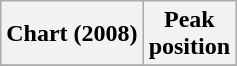<table class="wikitable sortable plainrowheaders" style="text-align:center">
<tr>
<th scope="col">Chart (2008)</th>
<th scope="col">Peak<br>position</th>
</tr>
<tr>
</tr>
</table>
